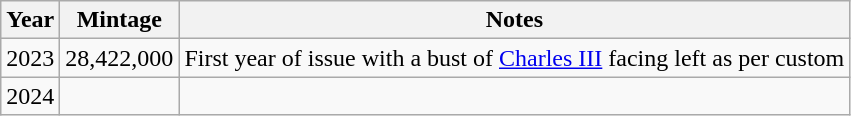<table class="wikitable sortable">
<tr>
<th>Year</th>
<th>Mintage</th>
<th class="unsortable">Notes</th>
</tr>
<tr>
<td>2023</td>
<td>28,422,000</td>
<td>First year of issue with a bust of <a href='#'>Charles III</a> facing left as per custom</td>
</tr>
<tr>
<td>2024</td>
<td></td>
<td></td>
</tr>
</table>
